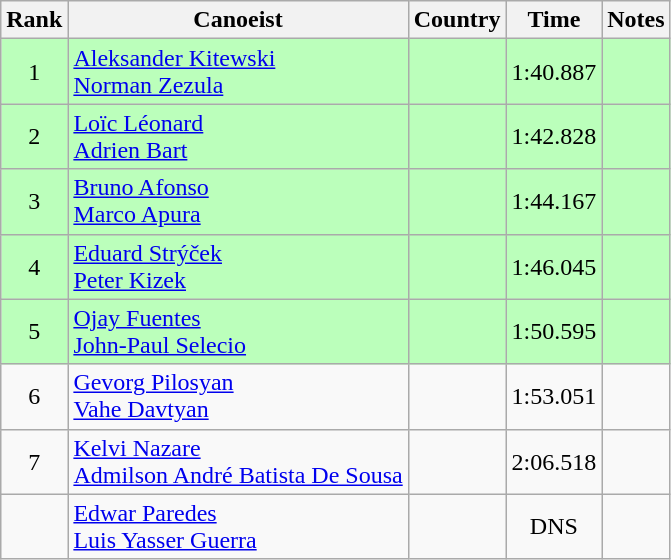<table class="wikitable" style="text-align:center">
<tr>
<th>Rank</th>
<th>Canoeist</th>
<th>Country</th>
<th>Time</th>
<th>Notes</th>
</tr>
<tr bgcolor=bbffbb>
<td>1</td>
<td align="left"><a href='#'>Aleksander Kitewski</a><br><a href='#'>Norman Zezula</a></td>
<td align="left"></td>
<td>1:40.887</td>
<td></td>
</tr>
<tr bgcolor=bbffbb>
<td>2</td>
<td align="left"><a href='#'>Loïc Léonard</a><br><a href='#'>Adrien Bart</a></td>
<td align="left"></td>
<td>1:42.828</td>
<td></td>
</tr>
<tr bgcolor=bbffbb>
<td>3</td>
<td align="left"><a href='#'>Bruno Afonso</a><br><a href='#'>Marco Apura</a></td>
<td align="left"></td>
<td>1:44.167</td>
<td></td>
</tr>
<tr bgcolor=bbffbb>
<td>4</td>
<td align="left"><a href='#'>Eduard Strýček</a><br><a href='#'>Peter Kizek</a></td>
<td align="left"></td>
<td>1:46.045</td>
<td></td>
</tr>
<tr bgcolor=bbffbb>
<td>5</td>
<td align="left"><a href='#'>Ojay Fuentes</a><br><a href='#'>John-Paul Selecio</a></td>
<td align="left"></td>
<td>1:50.595</td>
<td></td>
</tr>
<tr>
<td>6</td>
<td align="left"><a href='#'>Gevorg Pilosyan</a><br><a href='#'>Vahe Davtyan</a></td>
<td align="left"></td>
<td>1:53.051</td>
<td></td>
</tr>
<tr>
<td>7</td>
<td align="left"><a href='#'>Kelvi Nazare</a><br><a href='#'>Admilson André Batista De Sousa</a></td>
<td align="left"></td>
<td>2:06.518</td>
<td></td>
</tr>
<tr>
<td></td>
<td align="left"><a href='#'>Edwar Paredes</a><br><a href='#'>Luis Yasser Guerra</a></td>
<td align="left"></td>
<td>DNS</td>
<td></td>
</tr>
</table>
